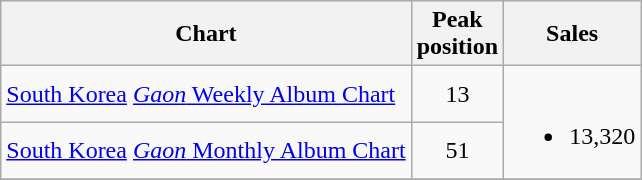<table class="wikitable sortable">
<tr>
<th>Chart</th>
<th>Peak<br>position</th>
<th>Sales</th>
</tr>
<tr>
<td><a href='#'>South Korea</a> <a href='#'><em>Gaon</em> Weekly Album Chart</a></td>
<td align="center">13</td>
<td rowspan="2"><br><ul><li>13,320</li></ul></td>
</tr>
<tr>
<td><a href='#'>South Korea</a> <a href='#'><em>Gaon</em> Monthly Album Chart</a></td>
<td align="center">51</td>
</tr>
<tr>
</tr>
</table>
